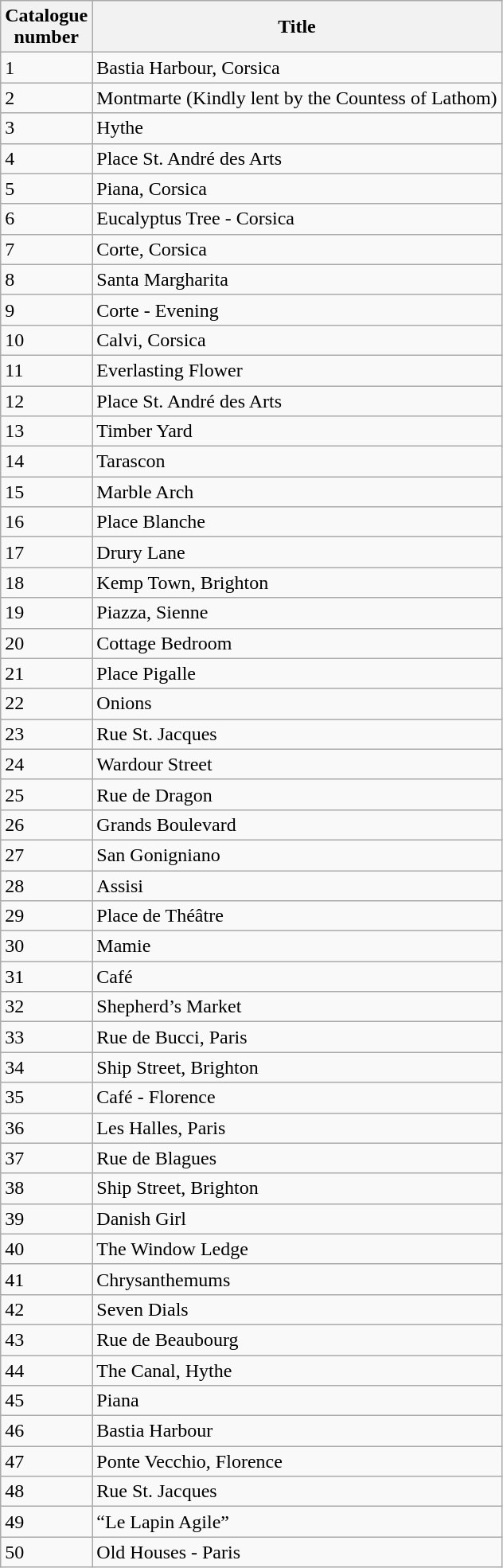<table class="wikitable">
<tr>
<th>Catalogue<br>number</th>
<th>Title</th>
</tr>
<tr>
<td>1</td>
<td>Bastia Harbour, Corsica</td>
</tr>
<tr>
<td>2</td>
<td>Montmarte (Kindly lent by the Countess of Lathom)</td>
</tr>
<tr>
<td>3</td>
<td>Hythe</td>
</tr>
<tr>
<td>4</td>
<td>Place St. André des Arts</td>
</tr>
<tr>
<td>5</td>
<td>Piana, Corsica</td>
</tr>
<tr>
<td>6</td>
<td>Eucalyptus Tree - Corsica</td>
</tr>
<tr>
<td>7</td>
<td>Corte, Corsica</td>
</tr>
<tr>
<td>8</td>
<td>Santa Margharita</td>
</tr>
<tr>
<td>9</td>
<td>Corte - Evening</td>
</tr>
<tr>
<td>10</td>
<td>Calvi, Corsica</td>
</tr>
<tr>
<td>11</td>
<td>Everlasting Flower</td>
</tr>
<tr>
<td>12</td>
<td>Place St. André des Arts</td>
</tr>
<tr>
<td>13</td>
<td>Timber Yard</td>
</tr>
<tr>
<td>14</td>
<td>Tarascon</td>
</tr>
<tr>
<td>15</td>
<td>Marble Arch</td>
</tr>
<tr>
<td>16</td>
<td>Place Blanche</td>
</tr>
<tr>
<td>17</td>
<td>Drury Lane</td>
</tr>
<tr>
<td>18</td>
<td>Kemp Town, Brighton</td>
</tr>
<tr>
<td>19</td>
<td>Piazza, Sienne</td>
</tr>
<tr>
<td>20</td>
<td>Cottage Bedroom</td>
</tr>
<tr>
<td>21</td>
<td>Place Pigalle</td>
</tr>
<tr>
<td>22</td>
<td>Onions</td>
</tr>
<tr>
<td>23</td>
<td>Rue St. Jacques</td>
</tr>
<tr>
<td>24</td>
<td>Wardour Street</td>
</tr>
<tr>
<td>25</td>
<td>Rue de Dragon</td>
</tr>
<tr>
<td>26</td>
<td>Grands Boulevard</td>
</tr>
<tr>
<td>27</td>
<td>San Gonigniano</td>
</tr>
<tr>
<td>28</td>
<td>Assisi</td>
</tr>
<tr>
<td>29</td>
<td>Place de Théâtre</td>
</tr>
<tr>
<td>30</td>
<td>Mamie</td>
</tr>
<tr>
<td>31</td>
<td>Café</td>
</tr>
<tr>
<td>32</td>
<td>Shepherd’s Market</td>
</tr>
<tr>
<td>33</td>
<td>Rue de Bucci, Paris</td>
</tr>
<tr>
<td>34</td>
<td>Ship Street, Brighton</td>
</tr>
<tr>
<td>35</td>
<td>Café - Florence</td>
</tr>
<tr>
<td>36</td>
<td>Les Halles, Paris</td>
</tr>
<tr>
<td>37</td>
<td>Rue de Blagues</td>
</tr>
<tr>
<td>38</td>
<td>Ship Street, Brighton</td>
</tr>
<tr>
<td>39</td>
<td>Danish Girl</td>
</tr>
<tr>
<td>40</td>
<td>The Window Ledge</td>
</tr>
<tr>
<td>41</td>
<td>Chrysanthemums</td>
</tr>
<tr>
<td>42</td>
<td>Seven Dials</td>
</tr>
<tr>
<td>43</td>
<td>Rue de Beaubourg</td>
</tr>
<tr>
<td>44</td>
<td>The Canal, Hythe</td>
</tr>
<tr>
<td>45</td>
<td>Piana</td>
</tr>
<tr>
<td>46</td>
<td>Bastia Harbour</td>
</tr>
<tr>
<td>47</td>
<td>Ponte Vecchio, Florence</td>
</tr>
<tr>
<td>48</td>
<td>Rue St. Jacques</td>
</tr>
<tr>
<td>49</td>
<td>“Le Lapin Agile”</td>
</tr>
<tr>
<td>50</td>
<td>Old Houses - Paris</td>
</tr>
</table>
